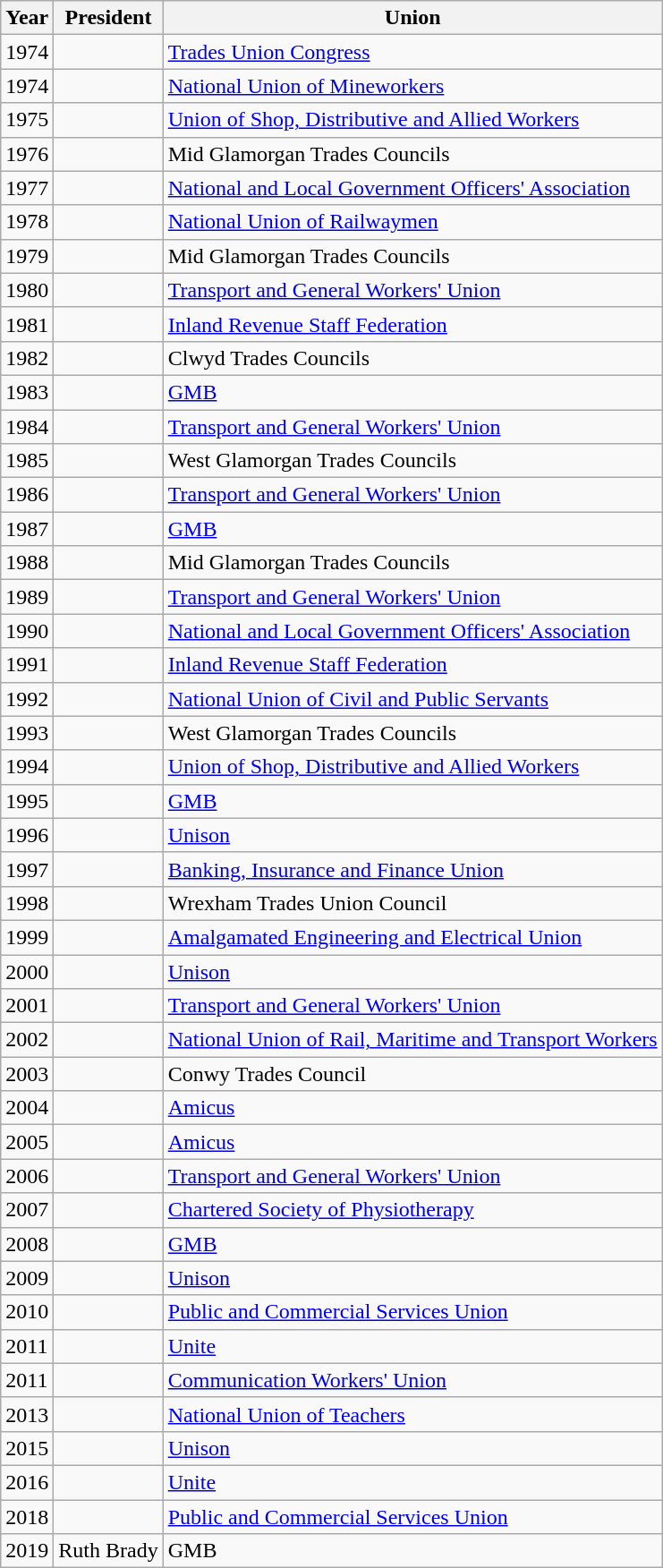<table class="wikitable sortable">
<tr>
<th>Year</th>
<th>President</th>
<th>Union</th>
</tr>
<tr>
<td>1974</td>
<td></td>
<td><a href='#'>Trades Union Congress</a></td>
</tr>
<tr>
<td>1974</td>
<td></td>
<td><a href='#'>National Union of Mineworkers</a></td>
</tr>
<tr>
<td>1975</td>
<td></td>
<td><a href='#'>Union of Shop, Distributive and Allied Workers</a></td>
</tr>
<tr>
<td>1976</td>
<td></td>
<td>Mid Glamorgan Trades Councils</td>
</tr>
<tr>
<td>1977</td>
<td></td>
<td><a href='#'>National and Local Government Officers' Association</a></td>
</tr>
<tr>
<td>1978</td>
<td></td>
<td><a href='#'>National Union of Railwaymen</a></td>
</tr>
<tr>
<td>1979</td>
<td></td>
<td>Mid Glamorgan Trades Councils</td>
</tr>
<tr>
<td>1980</td>
<td></td>
<td><a href='#'>Transport and General Workers' Union</a></td>
</tr>
<tr>
<td>1981</td>
<td></td>
<td><a href='#'>Inland Revenue Staff Federation</a></td>
</tr>
<tr>
<td>1982</td>
<td></td>
<td>Clwyd Trades Councils</td>
</tr>
<tr>
<td>1983</td>
<td></td>
<td><a href='#'>GMB</a></td>
</tr>
<tr>
<td>1984</td>
<td></td>
<td><a href='#'>Transport and General Workers' Union</a></td>
</tr>
<tr>
<td>1985</td>
<td></td>
<td>West Glamorgan Trades Councils</td>
</tr>
<tr>
<td>1986</td>
<td></td>
<td><a href='#'>Transport and General Workers' Union</a></td>
</tr>
<tr>
<td>1987</td>
<td></td>
<td><a href='#'>GMB</a></td>
</tr>
<tr>
<td>1988</td>
<td></td>
<td>Mid Glamorgan Trades Councils</td>
</tr>
<tr>
<td>1989</td>
<td></td>
<td><a href='#'>Transport and General Workers' Union</a></td>
</tr>
<tr>
<td>1990</td>
<td></td>
<td><a href='#'>National and Local Government Officers' Association</a></td>
</tr>
<tr>
<td>1991</td>
<td></td>
<td><a href='#'>Inland Revenue Staff Federation</a></td>
</tr>
<tr>
<td>1992</td>
<td></td>
<td><a href='#'>National Union of Civil and Public Servants</a></td>
</tr>
<tr>
<td>1993</td>
<td></td>
<td>West Glamorgan Trades Councils</td>
</tr>
<tr>
<td>1994</td>
<td></td>
<td><a href='#'>Union of Shop, Distributive and Allied Workers</a></td>
</tr>
<tr>
<td>1995</td>
<td></td>
<td><a href='#'>GMB</a></td>
</tr>
<tr>
<td>1996</td>
<td></td>
<td><a href='#'>Unison</a></td>
</tr>
<tr>
<td>1997</td>
<td></td>
<td><a href='#'>Banking, Insurance and Finance Union</a></td>
</tr>
<tr>
<td>1998</td>
<td></td>
<td>Wrexham Trades Union Council</td>
</tr>
<tr>
<td>1999</td>
<td></td>
<td><a href='#'>Amalgamated Engineering and Electrical Union</a></td>
</tr>
<tr>
<td>2000</td>
<td></td>
<td><a href='#'>Unison</a></td>
</tr>
<tr>
<td>2001</td>
<td></td>
<td><a href='#'>Transport and General Workers' Union</a></td>
</tr>
<tr>
<td>2002</td>
<td></td>
<td><a href='#'>National Union of Rail, Maritime and Transport Workers</a></td>
</tr>
<tr>
<td>2003</td>
<td></td>
<td>Conwy Trades Council</td>
</tr>
<tr>
<td>2004</td>
<td></td>
<td><a href='#'>Amicus</a></td>
</tr>
<tr>
<td>2005</td>
<td></td>
<td><a href='#'>Amicus</a></td>
</tr>
<tr>
<td>2006</td>
<td></td>
<td><a href='#'>Transport and General Workers' Union</a></td>
</tr>
<tr>
<td>2007</td>
<td></td>
<td><a href='#'>Chartered Society of Physiotherapy</a></td>
</tr>
<tr>
<td>2008</td>
<td></td>
<td><a href='#'>GMB</a></td>
</tr>
<tr>
<td>2009</td>
<td></td>
<td><a href='#'>Unison</a></td>
</tr>
<tr>
<td>2010</td>
<td></td>
<td><a href='#'>Public and Commercial Services Union</a></td>
</tr>
<tr>
<td>2011</td>
<td></td>
<td><a href='#'>Unite</a></td>
</tr>
<tr>
<td>2011</td>
<td></td>
<td><a href='#'>Communication Workers' Union</a></td>
</tr>
<tr>
<td>2013</td>
<td></td>
<td><a href='#'>National Union of Teachers</a></td>
</tr>
<tr>
<td>2015</td>
<td></td>
<td><a href='#'>Unison</a></td>
</tr>
<tr>
<td>2016</td>
<td></td>
<td><a href='#'>Unite</a></td>
</tr>
<tr>
<td>2018</td>
<td></td>
<td><a href='#'>Public and Commercial Services Union</a></td>
</tr>
<tr>
<td>2019</td>
<td>Ruth Brady</td>
<td>GMB</td>
</tr>
</table>
